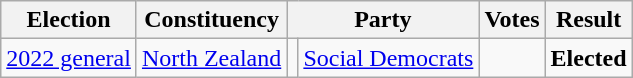<table class="wikitable" style="text-align:left;">
<tr>
<th scope=col>Election</th>
<th scope=col>Constituency</th>
<th scope=col colspan="2">Party</th>
<th scope=col>Votes</th>
<th scope=col>Result</th>
</tr>
<tr>
<td><a href='#'>2022 general</a></td>
<td><a href='#'>North Zealand</a></td>
<td></td>
<td><a href='#'>Social Democrats</a></td>
<td align=right></td>
<td><strong>Elected</strong></td>
</tr>
</table>
